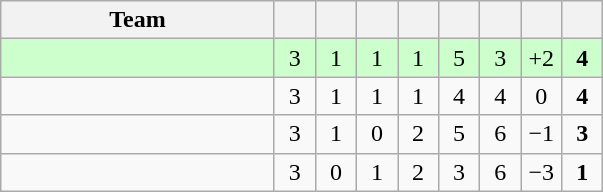<table class="wikitable" style="text-align:center">
<tr>
<th width="175">Team</th>
<th width="20"></th>
<th width="20"></th>
<th width="20"></th>
<th width="20"></th>
<th width="20"></th>
<th width="20"></th>
<th width="20"></th>
<th width="20"></th>
</tr>
<tr bgcolor=#ccffcc>
<td align=left></td>
<td>3</td>
<td>1</td>
<td>1</td>
<td>1</td>
<td>5</td>
<td>3</td>
<td>+2</td>
<td><strong>4</strong></td>
</tr>
<tr>
<td align=left></td>
<td>3</td>
<td>1</td>
<td>1</td>
<td>1</td>
<td>4</td>
<td>4</td>
<td>0</td>
<td><strong>4</strong></td>
</tr>
<tr>
<td align=left></td>
<td>3</td>
<td>1</td>
<td>0</td>
<td>2</td>
<td>5</td>
<td>6</td>
<td>−1</td>
<td><strong>3</strong></td>
</tr>
<tr>
<td align=left></td>
<td>3</td>
<td>0</td>
<td>1</td>
<td>2</td>
<td>3</td>
<td>6</td>
<td>−3</td>
<td><strong>1</strong></td>
</tr>
</table>
